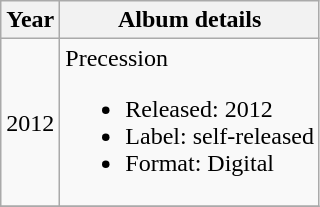<table class="wikitable">
<tr>
<th>Year</th>
<th>Album details</th>
</tr>
<tr>
<td>2012</td>
<td>Precession<br><ul><li>Released: 2012</li><li>Label: self-released</li><li>Format: Digital</li></ul></td>
</tr>
<tr>
</tr>
</table>
